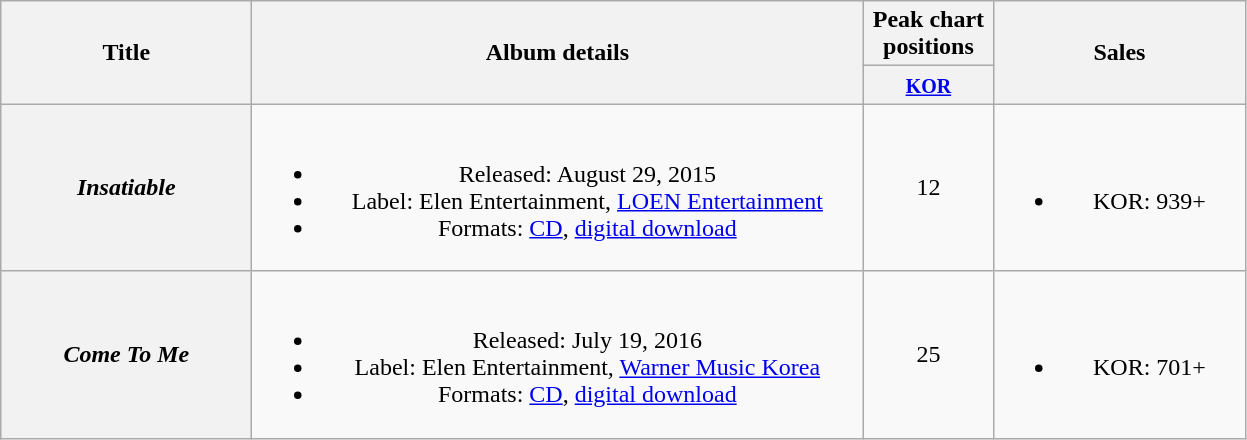<table class="wikitable plainrowheaders" style="text-align:center;">
<tr>
<th scope="col" rowspan="2" style="width:10em;">Title</th>
<th scope="col" rowspan="2" style="width:25em;">Album details</th>
<th scope="col" colspan="1" style="width:5em;">Peak chart positions</th>
<th scope="col" rowspan="2" style="width:10em;">Sales</th>
</tr>
<tr>
<th><small><a href='#'>KOR</a></small><br></th>
</tr>
<tr>
<th scope="row"><em>Insatiable</em></th>
<td><br><ul><li>Released: August 29, 2015</li><li>Label: Elen Entertainment, <a href='#'>LOEN Entertainment</a></li><li>Formats: <a href='#'>CD</a>, <a href='#'>digital download</a></li></ul></td>
<td>12</td>
<td><br><ul><li>KOR: 939+</li></ul></td>
</tr>
<tr>
<th scope="row"><em>Come To Me</em></th>
<td><br><ul><li>Released: July 19, 2016</li><li>Label: Elen Entertainment, <a href='#'>Warner Music Korea</a></li><li>Formats: <a href='#'>CD</a>, <a href='#'>digital download</a></li></ul></td>
<td>25</td>
<td><br><ul><li>KOR: 701+</li></ul></td>
</tr>
</table>
